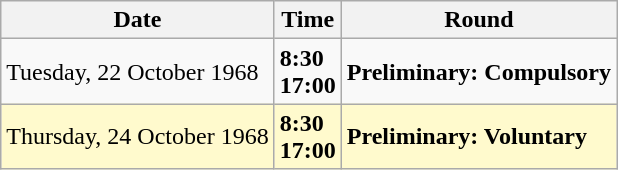<table class="wikitable">
<tr>
<th>Date</th>
<th>Time</th>
<th>Round</th>
</tr>
<tr>
<td>Tuesday, 22 October 1968</td>
<td><strong>8:30</strong><br><strong>17:00</strong></td>
<td><strong>Preliminary: Compulsory</strong></td>
</tr>
<tr style=background:lemonchiffon>
<td>Thursday, 24 October 1968</td>
<td><strong>8:30</strong><br><strong>17:00</strong></td>
<td><strong>Preliminary: Voluntary</strong></td>
</tr>
</table>
